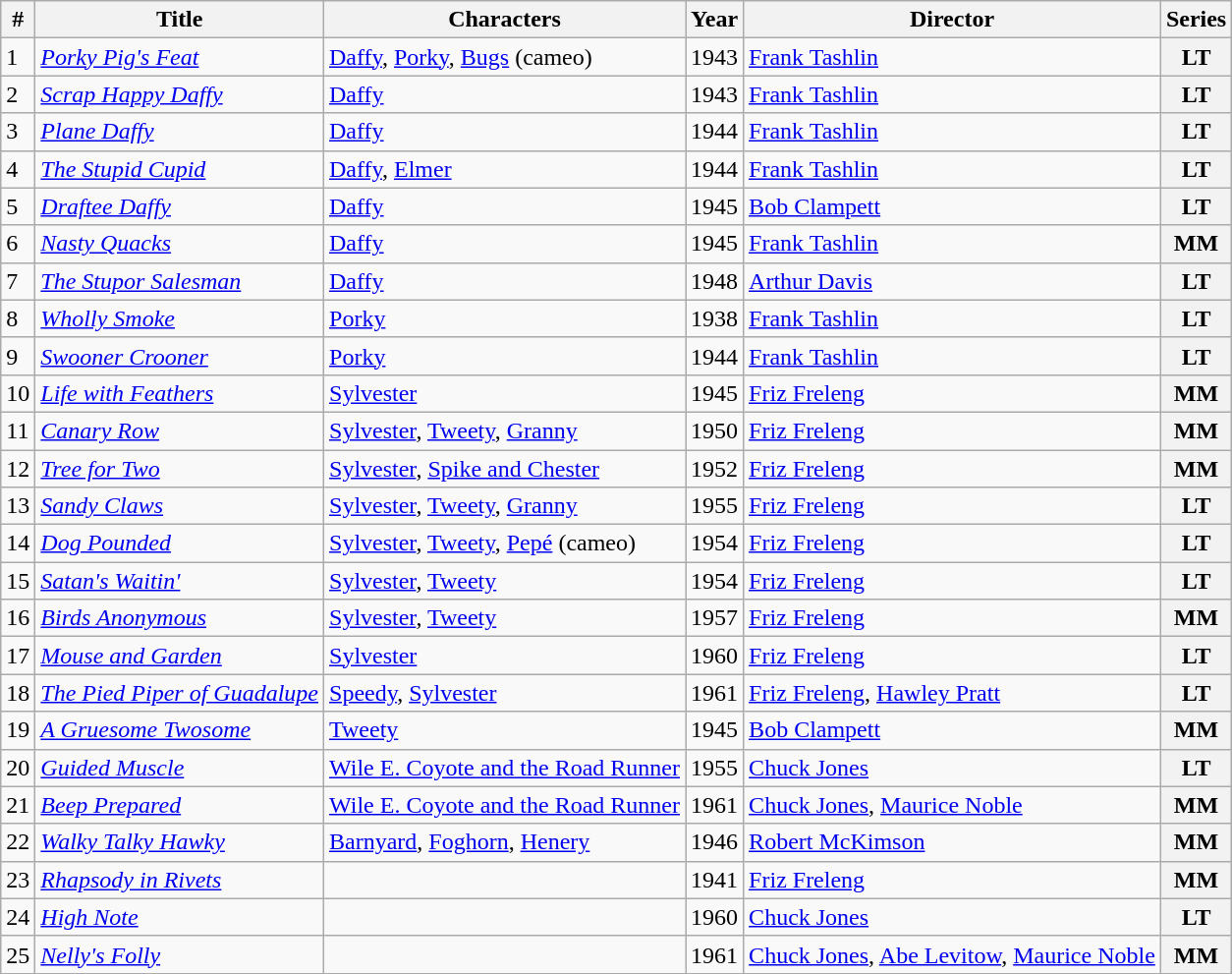<table class="wikitable sortable">
<tr>
<th>#</th>
<th>Title</th>
<th>Characters</th>
<th>Year</th>
<th>Director</th>
<th>Series</th>
</tr>
<tr>
<td>1</td>
<td><em><a href='#'>Porky Pig's Feat</a></em></td>
<td><a href='#'>Daffy</a>, <a href='#'>Porky</a>, <a href='#'>Bugs</a> (cameo)</td>
<td>1943</td>
<td><a href='#'>Frank Tashlin</a></td>
<th>LT</th>
</tr>
<tr>
<td>2</td>
<td><em><a href='#'>Scrap Happy Daffy</a></em></td>
<td><a href='#'>Daffy</a></td>
<td>1943</td>
<td><a href='#'>Frank Tashlin</a></td>
<th>LT</th>
</tr>
<tr>
<td>3</td>
<td><em><a href='#'>Plane Daffy</a></em></td>
<td><a href='#'>Daffy</a></td>
<td>1944</td>
<td><a href='#'>Frank Tashlin</a></td>
<th>LT</th>
</tr>
<tr>
<td>4</td>
<td><em><a href='#'>The Stupid Cupid</a></em></td>
<td><a href='#'>Daffy</a>, <a href='#'>Elmer</a></td>
<td>1944</td>
<td><a href='#'>Frank Tashlin</a></td>
<th>LT</th>
</tr>
<tr>
<td>5</td>
<td><em><a href='#'>Draftee Daffy</a></em></td>
<td><a href='#'>Daffy</a></td>
<td>1945</td>
<td><a href='#'>Bob Clampett</a></td>
<th>LT</th>
</tr>
<tr>
<td>6</td>
<td><em><a href='#'>Nasty Quacks</a></em></td>
<td><a href='#'>Daffy</a></td>
<td>1945</td>
<td><a href='#'>Frank Tashlin</a></td>
<th>MM</th>
</tr>
<tr>
<td>7</td>
<td><em><a href='#'>The Stupor Salesman</a></em></td>
<td><a href='#'>Daffy</a></td>
<td>1948</td>
<td><a href='#'>Arthur Davis</a></td>
<th>LT</th>
</tr>
<tr>
<td>8</td>
<td><em><a href='#'>Wholly Smoke</a></em></td>
<td><a href='#'>Porky</a></td>
<td>1938</td>
<td><a href='#'>Frank Tashlin</a></td>
<th>LT</th>
</tr>
<tr>
<td>9</td>
<td><em><a href='#'>Swooner Crooner</a></em></td>
<td><a href='#'>Porky</a></td>
<td>1944</td>
<td><a href='#'>Frank Tashlin</a></td>
<th>LT</th>
</tr>
<tr>
<td>10</td>
<td><em><a href='#'>Life with Feathers</a></em></td>
<td><a href='#'>Sylvester</a></td>
<td>1945</td>
<td><a href='#'>Friz Freleng</a></td>
<th>MM</th>
</tr>
<tr>
<td>11</td>
<td><em><a href='#'>Canary Row</a></em></td>
<td><a href='#'>Sylvester</a>, <a href='#'>Tweety</a>, <a href='#'>Granny</a></td>
<td>1950</td>
<td><a href='#'>Friz Freleng</a></td>
<th>MM</th>
</tr>
<tr>
<td>12</td>
<td><em><a href='#'>Tree for Two</a></em></td>
<td><a href='#'>Sylvester</a>, <a href='#'>Spike and Chester</a></td>
<td>1952</td>
<td><a href='#'>Friz Freleng</a></td>
<th>MM</th>
</tr>
<tr>
<td>13</td>
<td><em><a href='#'>Sandy Claws</a></em></td>
<td><a href='#'>Sylvester</a>, <a href='#'>Tweety</a>, <a href='#'>Granny</a></td>
<td>1955</td>
<td><a href='#'>Friz Freleng</a></td>
<th>LT</th>
</tr>
<tr>
<td>14</td>
<td><em><a href='#'>Dog Pounded</a></em></td>
<td><a href='#'>Sylvester</a>, <a href='#'>Tweety</a>, <a href='#'>Pepé</a> (cameo)</td>
<td>1954</td>
<td><a href='#'>Friz Freleng</a></td>
<th>LT</th>
</tr>
<tr>
<td>15</td>
<td><em><a href='#'>Satan's Waitin'</a></em></td>
<td><a href='#'>Sylvester</a>, <a href='#'>Tweety</a></td>
<td>1954</td>
<td><a href='#'>Friz Freleng</a></td>
<th>LT</th>
</tr>
<tr>
<td>16</td>
<td><em><a href='#'>Birds Anonymous</a></em></td>
<td><a href='#'>Sylvester</a>, <a href='#'>Tweety</a></td>
<td>1957</td>
<td><a href='#'>Friz Freleng</a></td>
<th>MM</th>
</tr>
<tr>
<td>17</td>
<td><em><a href='#'>Mouse and Garden</a></em></td>
<td><a href='#'>Sylvester</a></td>
<td>1960</td>
<td><a href='#'>Friz Freleng</a></td>
<th>LT</th>
</tr>
<tr>
<td>18</td>
<td><em><a href='#'>The Pied Piper of Guadalupe</a></em></td>
<td><a href='#'>Speedy</a>, <a href='#'>Sylvester</a></td>
<td>1961</td>
<td><a href='#'>Friz Freleng</a>, <a href='#'>Hawley Pratt</a></td>
<th>LT</th>
</tr>
<tr>
<td>19</td>
<td><em><a href='#'>A Gruesome Twosome</a></em></td>
<td><a href='#'>Tweety</a></td>
<td>1945</td>
<td><a href='#'>Bob Clampett</a></td>
<th>MM</th>
</tr>
<tr>
<td>20</td>
<td><em><a href='#'>Guided Muscle</a></em></td>
<td><a href='#'>Wile E. Coyote and the Road Runner</a></td>
<td>1955</td>
<td><a href='#'>Chuck Jones</a></td>
<th>LT</th>
</tr>
<tr>
<td>21</td>
<td><em><a href='#'>Beep Prepared</a></em></td>
<td><a href='#'>Wile E. Coyote and the Road Runner</a></td>
<td>1961</td>
<td><a href='#'>Chuck Jones</a>, <a href='#'>Maurice Noble</a></td>
<th>MM</th>
</tr>
<tr>
<td>22</td>
<td><em><a href='#'>Walky Talky Hawky</a></em></td>
<td><a href='#'>Barnyard</a>, <a href='#'>Foghorn</a>, <a href='#'>Henery</a></td>
<td>1946</td>
<td><a href='#'>Robert McKimson</a></td>
<th>MM</th>
</tr>
<tr>
<td>23</td>
<td><em><a href='#'>Rhapsody in Rivets</a></em></td>
<td></td>
<td>1941</td>
<td><a href='#'>Friz Freleng</a></td>
<th>MM</th>
</tr>
<tr>
<td>24</td>
<td><em><a href='#'>High Note</a></em></td>
<td></td>
<td>1960</td>
<td><a href='#'>Chuck Jones</a></td>
<th>LT</th>
</tr>
<tr>
<td>25</td>
<td><em><a href='#'>Nelly's Folly</a></em></td>
<td></td>
<td>1961</td>
<td><a href='#'>Chuck Jones</a>, <a href='#'>Abe Levitow</a>, <a href='#'>Maurice Noble</a></td>
<th>MM</th>
</tr>
<tr>
</tr>
</table>
